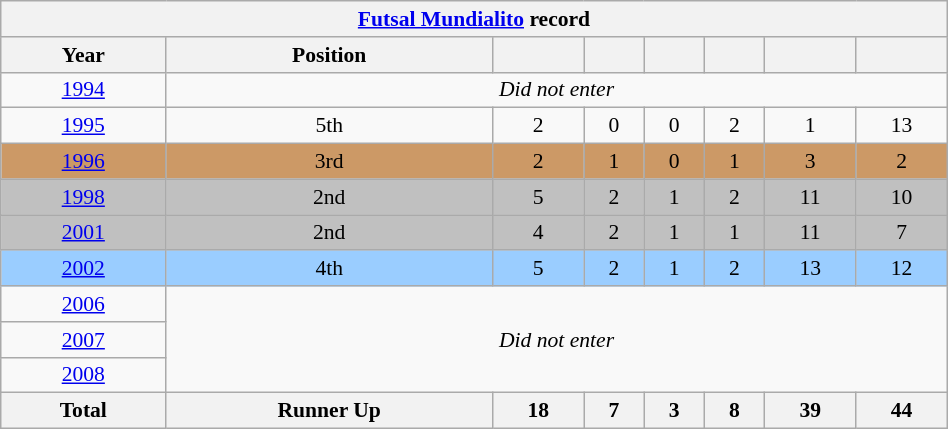<table class="wikitable" width=50% style="text-align: center;font-size:90%;">
<tr>
<th colspan=9><a href='#'>Futsal Mundialito</a> record</th>
</tr>
<tr>
<th>Year</th>
<th>Position</th>
<th></th>
<th></th>
<th></th>
<th></th>
<th></th>
<th></th>
</tr>
<tr>
<td> <a href='#'>1994</a></td>
<td colspan=8><em>Did not enter</em></td>
</tr>
<tr>
<td> <a href='#'>1995</a></td>
<td>5th</td>
<td>2</td>
<td>0</td>
<td>0</td>
<td>2</td>
<td>1</td>
<td>13</td>
</tr>
<tr bgcolor=cc9966>
<td> <a href='#'>1996</a></td>
<td>3rd</td>
<td>2</td>
<td>1</td>
<td>0</td>
<td>1</td>
<td>3</td>
<td>2</td>
</tr>
<tr bgcolor=silver>
<td> <a href='#'>1998</a></td>
<td>2nd</td>
<td>5</td>
<td>2</td>
<td>1</td>
<td>2</td>
<td>11</td>
<td>10</td>
</tr>
<tr bgcolor=silver>
<td> <a href='#'>2001</a></td>
<td>2nd</td>
<td>4</td>
<td>2</td>
<td>1</td>
<td>1</td>
<td>11</td>
<td>7</td>
</tr>
<tr bgcolor=9acdff>
<td> <a href='#'>2002</a></td>
<td>4th</td>
<td>5</td>
<td>2</td>
<td>1</td>
<td>2</td>
<td>13</td>
<td>12</td>
</tr>
<tr>
<td> <a href='#'>2006</a></td>
<td rowspan=3 colspan=8><em>Did not enter</em></td>
</tr>
<tr>
<td> <a href='#'>2007</a></td>
</tr>
<tr>
<td> <a href='#'>2008</a></td>
</tr>
<tr>
<th><strong>Total</strong></th>
<th><strong>Runner Up</strong></th>
<th>18</th>
<th>7</th>
<th>3</th>
<th>8</th>
<th>39</th>
<th>44</th>
</tr>
</table>
